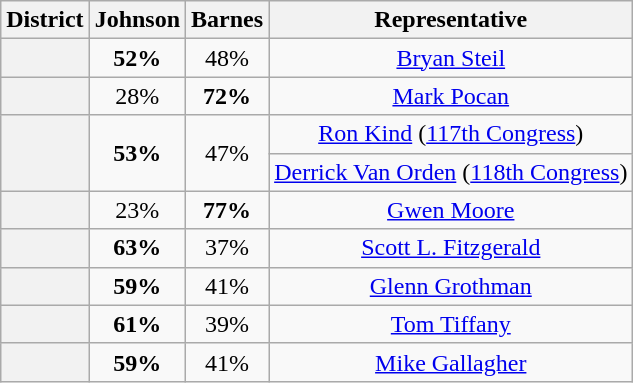<table class=wikitable>
<tr>
<th>District</th>
<th>Johnson</th>
<th>Barnes</th>
<th>Representative</th>
</tr>
<tr align=center>
<th></th>
<td><strong>52%</strong></td>
<td>48%</td>
<td><a href='#'>Bryan Steil</a></td>
</tr>
<tr align=center>
<th></th>
<td>28%</td>
<td><strong>72%</strong></td>
<td><a href='#'>Mark Pocan</a></td>
</tr>
<tr align=center>
<th rowspan=2 ></th>
<td rowspan=2><strong>53%</strong></td>
<td rowspan=2>47%</td>
<td><a href='#'>Ron Kind</a> (<a href='#'>117th Congress</a>)</td>
</tr>
<tr align=center>
<td><a href='#'>Derrick Van Orden</a> (<a href='#'>118th Congress</a>)</td>
</tr>
<tr align=center>
<th></th>
<td>23%</td>
<td><strong>77%</strong></td>
<td><a href='#'>Gwen Moore</a></td>
</tr>
<tr align=center>
<th></th>
<td><strong>63%</strong></td>
<td>37%</td>
<td><a href='#'>Scott L. Fitzgerald</a></td>
</tr>
<tr align=center>
<th></th>
<td><strong>59%</strong></td>
<td>41%</td>
<td><a href='#'>Glenn Grothman</a></td>
</tr>
<tr align=center>
<th></th>
<td><strong>61%</strong></td>
<td>39%</td>
<td><a href='#'>Tom Tiffany</a></td>
</tr>
<tr align=center>
<th></th>
<td><strong>59%</strong></td>
<td>41%</td>
<td><a href='#'>Mike Gallagher</a></td>
</tr>
</table>
